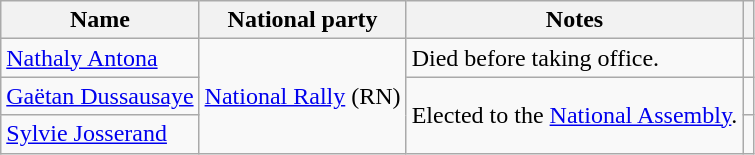<table class="sortable wikitable">
<tr>
<th>Name</th>
<th>National party</th>
<th>Notes</th>
<th></th>
</tr>
<tr>
<td><a href='#'>Nathaly Antona</a></td>
<td rowspan=3> <a href='#'>National Rally</a> (RN)</td>
<td>Died before taking office.</td>
<td></td>
</tr>
<tr>
<td><a href='#'>Gaëtan Dussausaye</a></td>
<td rowspan=2>Elected to the <a href='#'>National Assembly</a>.</td>
<td></td>
</tr>
<tr>
<td><a href='#'>Sylvie Josserand</a></td>
<td></td>
</tr>
</table>
